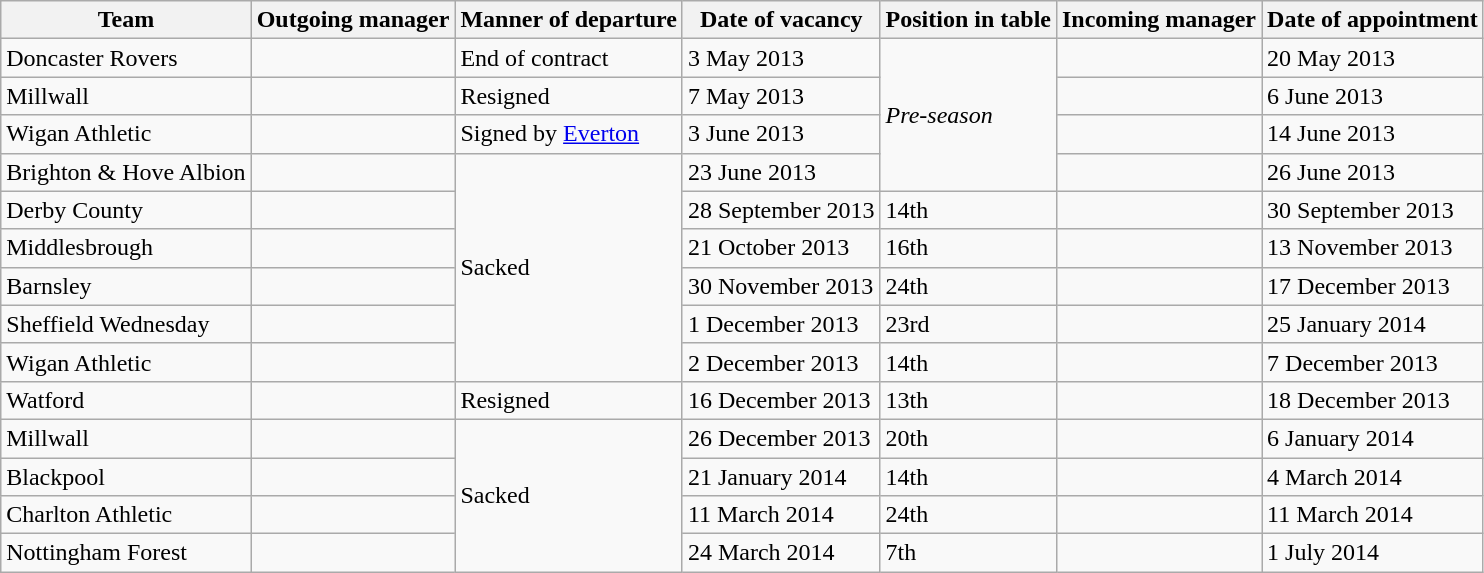<table class="wikitable sortable">
<tr>
<th width-270>Team</th>
<th>Outgoing manager</th>
<th>Manner of departure</th>
<th>Date of vacancy</th>
<th>Position in table</th>
<th>Incoming manager</th>
<th>Date of appointment</th>
</tr>
<tr>
<td>Doncaster Rovers</td>
<td> </td>
<td>End of contract</td>
<td>3 May 2013</td>
<td rowspan=4><em>Pre-season</em></td>
<td> </td>
<td>20 May 2013</td>
</tr>
<tr>
<td>Millwall</td>
<td> </td>
<td>Resigned</td>
<td>7 May 2013</td>
<td> </td>
<td>6 June 2013</td>
</tr>
<tr>
<td>Wigan Athletic</td>
<td> </td>
<td>Signed by <a href='#'>Everton</a></td>
<td>3 June 2013</td>
<td> </td>
<td>14 June 2013</td>
</tr>
<tr>
<td>Brighton & Hove Albion</td>
<td> </td>
<td rowspan=6>Sacked</td>
<td>23 June 2013</td>
<td> </td>
<td>26 June 2013</td>
</tr>
<tr>
<td>Derby County</td>
<td> </td>
<td>28 September 2013</td>
<td>14th</td>
<td> </td>
<td>30 September 2013</td>
</tr>
<tr>
<td>Middlesbrough</td>
<td> </td>
<td>21 October 2013</td>
<td>16th</td>
<td> </td>
<td>13 November 2013</td>
</tr>
<tr>
<td>Barnsley</td>
<td> </td>
<td>30 November 2013</td>
<td>24th</td>
<td> </td>
<td>17 December 2013</td>
</tr>
<tr>
<td>Sheffield Wednesday</td>
<td> </td>
<td>1 December 2013</td>
<td>23rd</td>
<td> </td>
<td>25 January 2014</td>
</tr>
<tr>
<td>Wigan Athletic</td>
<td> </td>
<td>2 December 2013</td>
<td>14th</td>
<td> </td>
<td>7 December 2013</td>
</tr>
<tr>
<td>Watford</td>
<td> </td>
<td>Resigned</td>
<td>16 December 2013</td>
<td>13th</td>
<td> </td>
<td>18 December 2013</td>
</tr>
<tr>
<td>Millwall</td>
<td> </td>
<td rowspan=4>Sacked</td>
<td>26 December 2013</td>
<td>20th</td>
<td> </td>
<td>6 January 2014</td>
</tr>
<tr>
<td>Blackpool</td>
<td> </td>
<td>21 January 2014</td>
<td>14th</td>
<td> </td>
<td>4 March 2014</td>
</tr>
<tr>
<td>Charlton Athletic</td>
<td> </td>
<td>11 March 2014</td>
<td>24th</td>
<td> </td>
<td>11 March 2014</td>
</tr>
<tr>
<td>Nottingham Forest</td>
<td> </td>
<td>24 March 2014</td>
<td>7th</td>
<td> </td>
<td>1 July 2014</td>
</tr>
</table>
